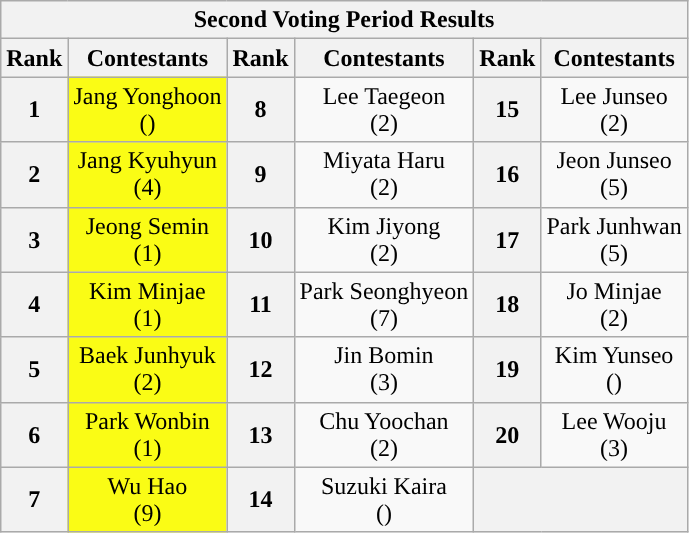<table class="wikitable mw-collapsible mw-collapsed" style="text-align:center">
<tr>
<th colspan="6">Second Voting Period Results</th>
</tr>
<tr>
<th scope="col">Rank</th>
<th scope="col">Contestants</th>
<th>Rank</th>
<th>Contestants</th>
<th>Rank</th>
<th>Contestants</th>
</tr>
<tr>
<th scope="row">1</th>
<td style="background:#fafc15">Jang Yonghoon<br>()</td>
<th>8</th>
<td>Lee Taegeon<br>(2)</td>
<th>15</th>
<td>Lee Junseo<br>(2)</td>
</tr>
<tr>
<th>2</th>
<td style="background:#fafc15">Jang Kyuhyun<br>(4)</td>
<th>9</th>
<td>Miyata Haru<br>(2)</td>
<th>16</th>
<td>Jeon Junseo<br>(5)</td>
</tr>
<tr>
<th>3</th>
<td style="background:#fafc15">Jeong Semin<br>(1)</td>
<th>10</th>
<td>Kim Jiyong<br>(2)</td>
<th>17</th>
<td>Park Junhwan<br>(5)</td>
</tr>
<tr>
<th>4</th>
<td style="background:#fafc15">Kim Minjae<br>(1)</td>
<th>11</th>
<td>Park Seonghyeon<br>(7)</td>
<th>18</th>
<td>Jo Minjae<br>(2)</td>
</tr>
<tr>
<th>5</th>
<td style="background:#fafc15">Baek Junhyuk<br>(2)</td>
<th>12</th>
<td>Jin Bomin<br>(3)</td>
<th>19</th>
<td>Kim Yunseo<br>()</td>
</tr>
<tr>
<th>6</th>
<td style="background:#fafc15">Park Wonbin<br>(1)</td>
<th>13</th>
<td>Chu Yoochan<br>(2)</td>
<th>20</th>
<td>Lee Wooju<br>(3)</td>
</tr>
<tr>
<th>7</th>
<td style="background:#fafc15">Wu Hao<br>(9)</td>
<th>14</th>
<td>Suzuki Kaira<br>()</td>
<th colspan="2"></th>
</tr>
</table>
